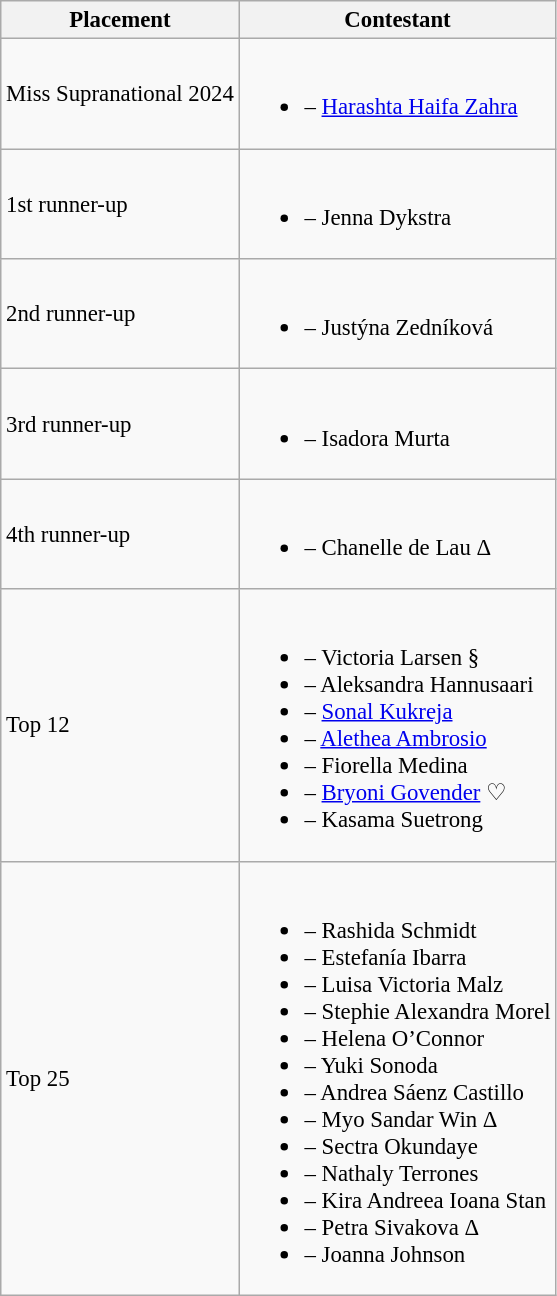<table class="wikitable sortable" style="font-size: 95%;">
<tr>
<th>Placement</th>
<th>Contestant</th>
</tr>
<tr>
<td>Miss Supranational 2024</td>
<td><br><ul><li> – <a href='#'>Harashta Haifa Zahra</a></li></ul></td>
</tr>
<tr>
<td>1st runner-up</td>
<td><br><ul><li> – Jenna Dykstra</li></ul></td>
</tr>
<tr>
<td>2nd runner-up</td>
<td><br><ul><li> – Justýna Zedníková</li></ul></td>
</tr>
<tr>
<td>3rd runner-up</td>
<td><br><ul><li> – Isadora Murta</li></ul></td>
</tr>
<tr>
<td>4th runner-up</td>
<td><br><ul><li> – Chanelle de Lau Δ</li></ul></td>
</tr>
<tr>
<td>Top 12</td>
<td><br><ul><li> – Victoria Larsen §</li><li> – Aleksandra Hannusaari</li><li> – <a href='#'>Sonal Kukreja</a></li><li> – <a href='#'>Alethea Ambrosio</a></li><li> – Fiorella Medina</li><li> – <a href='#'>Bryoni Govender</a> ♡</li><li> – Kasama Suetrong</li></ul></td>
</tr>
<tr>
<td>Top 25</td>
<td><br><ul><li> – Rashida Schmidt</li><li> – Estefanía Ibarra</li><li> – Luisa Victoria Malz</li><li> – Stephie Alexandra Morel</li><li> – Helena O’Connor</li><li> – Yuki Sonoda</li><li> – Andrea Sáenz Castillo</li><li> – Myo Sandar Win Δ</li><li> – Sectra Okundaye</li><li> – Nathaly Terrones</li><li> – Kira Andreea Ioana Stan</li><li> – Petra Sivakova Δ</li><li> – Joanna Johnson</li></ul></td>
</tr>
</table>
